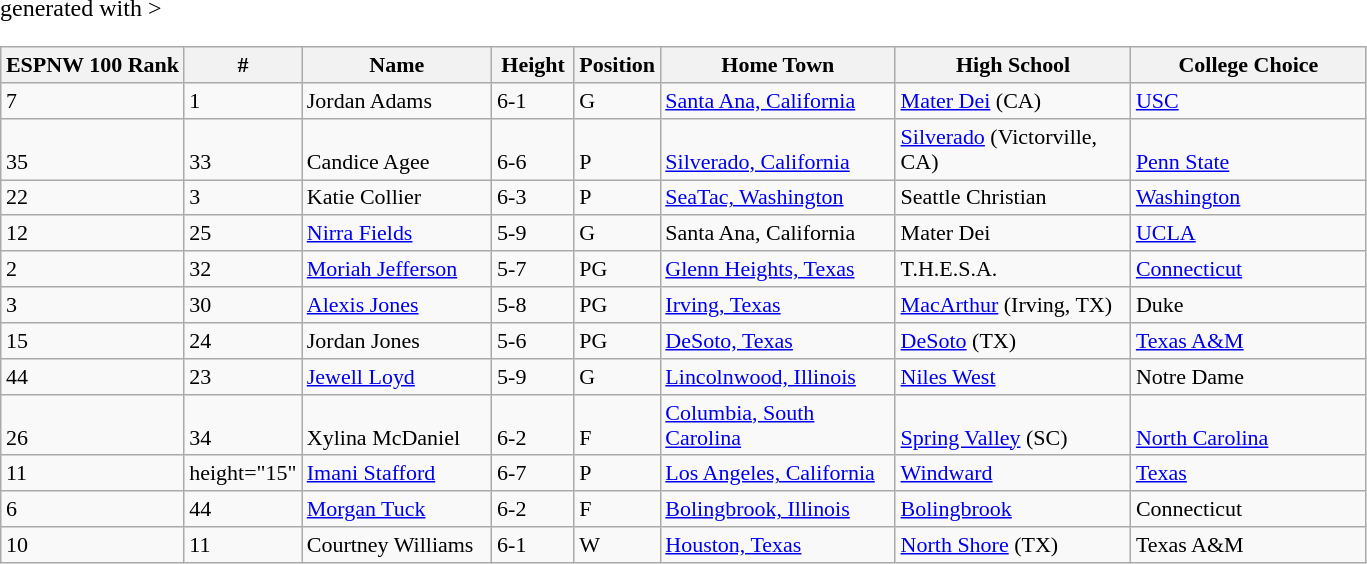<table class="wikitable sortable" <hiddentext>generated with >
<tr style="font-size:11pt"  valign="bottom">
<th>ESPNW 100 Rank</th>
<th width="20" height="15">#</th>
<th width="120">Name</th>
<th width="48">Height</th>
<th width="48">Position</th>
<th width="150">Home Town</th>
<th width="150">High School</th>
<th width="150">College Choice</th>
</tr>
<tr style="font-size:11pt"  valign="bottom">
<td>7</td>
<td height="15">1</td>
<td>Jordan Adams</td>
<td>6-1</td>
<td>G</td>
<td><a href='#'>Santa Ana, California</a></td>
<td><a href='#'>Mater Dei</a> (CA)</td>
<td><a href='#'>USC</a></td>
</tr>
<tr style="font-size:11pt"  valign="bottom">
<td>35</td>
<td height="15">33</td>
<td>Candice Agee</td>
<td>6-6</td>
<td>P</td>
<td><a href='#'>Silverado, California</a></td>
<td><a href='#'>Silverado</a> (Victorville, CA)</td>
<td><a href='#'>Penn State</a></td>
</tr>
<tr style="font-size:11pt"  valign="bottom">
<td>22</td>
<td height="15">3</td>
<td>Katie Collier</td>
<td>6-3</td>
<td>P</td>
<td><a href='#'>SeaTac, Washington</a></td>
<td>Seattle Christian</td>
<td><a href='#'>Washington</a></td>
</tr>
<tr style="font-size:11pt"  valign="bottom">
<td>12</td>
<td height="15">25</td>
<td><a href='#'>Nirra Fields</a></td>
<td>5-9</td>
<td>G</td>
<td>Santa Ana, California</td>
<td>Mater Dei</td>
<td><a href='#'>UCLA</a></td>
</tr>
<tr style="font-size:11pt"  valign="bottom">
<td>2</td>
<td height="15">32</td>
<td><a href='#'>Moriah Jefferson</a></td>
<td>5-7</td>
<td>PG</td>
<td><a href='#'>Glenn Heights, Texas</a></td>
<td>T.H.E.S.A.</td>
<td><a href='#'>Connecticut</a></td>
</tr>
<tr style="font-size:11pt"  valign="bottom">
<td>3</td>
<td height="15">30</td>
<td><a href='#'>Alexis Jones</a></td>
<td>5-8</td>
<td>PG</td>
<td><a href='#'>Irving, Texas</a></td>
<td><a href='#'>MacArthur</a> (Irving, TX)</td>
<td>Duke</td>
</tr>
<tr style="font-size:11pt"  valign="bottom">
<td>15</td>
<td height="15">24</td>
<td>Jordan Jones</td>
<td>5-6</td>
<td>PG</td>
<td><a href='#'>DeSoto, Texas</a></td>
<td><a href='#'>DeSoto</a> (TX)</td>
<td><a href='#'>Texas A&M</a></td>
</tr>
<tr style="font-size:11pt"  valign="bottom">
<td>44</td>
<td height="15">23</td>
<td><a href='#'>Jewell Loyd</a></td>
<td>5-9</td>
<td>G</td>
<td><a href='#'>Lincolnwood, Illinois</a></td>
<td><a href='#'>Niles West</a></td>
<td>Notre Dame</td>
</tr>
<tr style="font-size:11pt"  valign="bottom">
<td>26</td>
<td height="15">34</td>
<td>Xylina McDaniel</td>
<td>6-2</td>
<td>F</td>
<td><a href='#'>Columbia, South Carolina</a></td>
<td><a href='#'>Spring Valley</a> (SC)</td>
<td><a href='#'>North Carolina</a></td>
</tr>
<tr style="font-size:11pt"  valign="bottom">
<td>11</td>
<td>height="15"</td>
<td><a href='#'>Imani Stafford</a></td>
<td>6-7</td>
<td>P</td>
<td><a href='#'>Los Angeles, California</a></td>
<td><a href='#'>Windward</a></td>
<td><a href='#'>Texas</a></td>
</tr>
<tr style="font-size:11pt"  valign="bottom">
<td>6</td>
<td height="15">44</td>
<td><a href='#'>Morgan Tuck</a></td>
<td>6-2</td>
<td>F</td>
<td><a href='#'>Bolingbrook, Illinois</a></td>
<td><a href='#'>Bolingbrook</a></td>
<td>Connecticut</td>
</tr>
<tr style="font-size:11pt"  valign="bottom">
<td>10</td>
<td height="15">11</td>
<td>Courtney Williams</td>
<td>6-1</td>
<td>W</td>
<td><a href='#'>Houston, Texas</a></td>
<td><a href='#'>North Shore</a> (TX)</td>
<td>Texas A&M</td>
</tr>
</table>
